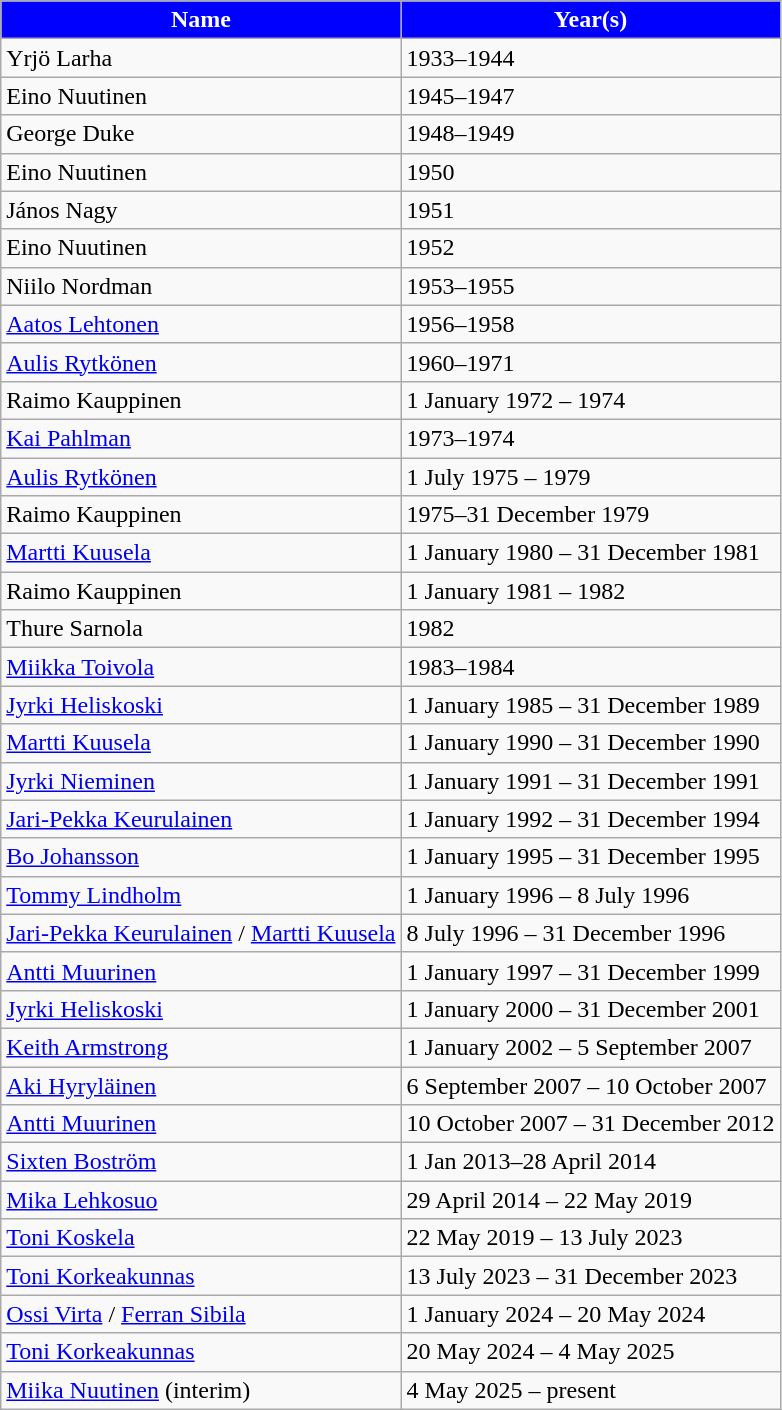<table class="wikitable">
<tr>
<th style="color:#FFFFFF; background:#0000FF;">Name</th>
<th style="color:#FFFFFF; background:#0000FF;">Year(s)</th>
</tr>
<tr>
<td> Yrjö Larha</td>
<td>1933–1944</td>
</tr>
<tr>
<td> Eino Nuutinen</td>
<td>1945–1947</td>
</tr>
<tr>
<td> George Duke</td>
<td>1948–1949</td>
</tr>
<tr>
<td> Eino Nuutinen</td>
<td>1950</td>
</tr>
<tr>
<td> János Nagy</td>
<td>1951</td>
</tr>
<tr>
<td> Eino Nuutinen</td>
<td>1952</td>
</tr>
<tr>
<td> Niilo Nordman</td>
<td>1953–1955</td>
</tr>
<tr>
<td> <a href='#'>Aatos Lehtonen</a></td>
<td>1956–1958</td>
</tr>
<tr>
<td> <a href='#'>Aulis Rytkönen</a></td>
<td>1960–1971</td>
</tr>
<tr>
<td> Raimo Kauppinen</td>
<td>1 January 1972 – 1974</td>
</tr>
<tr>
<td> <a href='#'>Kai Pahlman</a></td>
<td>1973–1974</td>
</tr>
<tr>
<td> <a href='#'>Aulis Rytkönen</a></td>
<td>1 July 1975 – 1979</td>
</tr>
<tr>
<td> Raimo Kauppinen</td>
<td>1975–31 December 1979</td>
</tr>
<tr>
<td> <a href='#'>Martti Kuusela</a></td>
<td>1 January 1980 – 31 December 1981</td>
</tr>
<tr>
<td> Raimo Kauppinen</td>
<td>1 January 1981 – 1982</td>
</tr>
<tr>
<td> Thure Sarnola</td>
<td>1982</td>
</tr>
<tr>
<td> <a href='#'>Miikka Toivola</a></td>
<td>1983–1984</td>
</tr>
<tr>
<td> <a href='#'>Jyrki Heliskoski</a></td>
<td>1 January 1985 – 31 December 1989</td>
</tr>
<tr>
<td> <a href='#'>Martti Kuusela</a></td>
<td>1 January 1990 – 31 December 1990</td>
</tr>
<tr>
<td> <a href='#'>Jyrki Nieminen</a></td>
<td>1 January 1991 – 31 December 1991</td>
</tr>
<tr>
<td> <a href='#'>Jari-Pekka Keurulainen</a></td>
<td>1 January 1992 – 31 December 1994</td>
</tr>
<tr>
<td> <a href='#'>Bo Johansson</a></td>
<td>1 January 1995 – 31 December 1995</td>
</tr>
<tr>
<td> <a href='#'>Tommy Lindholm</a></td>
<td>1 January 1996 – 8 July 1996</td>
</tr>
<tr>
<td> <a href='#'>Jari-Pekka Keurulainen</a> /  <a href='#'>Martti Kuusela</a></td>
<td>8 July 1996 – 31 December 1996</td>
</tr>
<tr>
<td> <a href='#'>Antti Muurinen</a></td>
<td>1 January 1997 – 31 December 1999</td>
</tr>
<tr>
<td> <a href='#'>Jyrki Heliskoski</a></td>
<td>1 January 2000 – 31 December 2001</td>
</tr>
<tr>
<td>  <a href='#'>Keith Armstrong</a></td>
<td>1 January 2002 – 5 September 2007</td>
</tr>
<tr>
<td> <a href='#'>Aki Hyryläinen</a></td>
<td>6 September 2007 – 10 October 2007</td>
</tr>
<tr>
<td> <a href='#'>Antti Muurinen</a></td>
<td>10 October 2007 – 31 December 2012</td>
</tr>
<tr>
<td> <a href='#'>Sixten Boström</a></td>
<td>1 Jan 2013–28 April 2014</td>
</tr>
<tr>
<td> <a href='#'>Mika Lehkosuo</a></td>
<td>29 April 2014 – 22 May 2019</td>
</tr>
<tr>
<td> <a href='#'>Toni Koskela</a></td>
<td>22 May 2019 – 13 July 2023</td>
</tr>
<tr>
<td> <a href='#'>Toni Korkeakunnas</a></td>
<td>13 July 2023 – 31 December 2023</td>
</tr>
<tr>
<td> <a href='#'>Ossi Virta</a> /  <a href='#'>Ferran Sibila</a></td>
<td>1 January 2024 – 20 May 2024</td>
</tr>
<tr>
<td> <a href='#'>Toni Korkeakunnas</a></td>
<td>20 May 2024 – 4 May 2025</td>
</tr>
<tr>
<td> <a href='#'>Miika Nuutinen</a> (interim)</td>
<td>4 May 2025 – present</td>
</tr>
</table>
